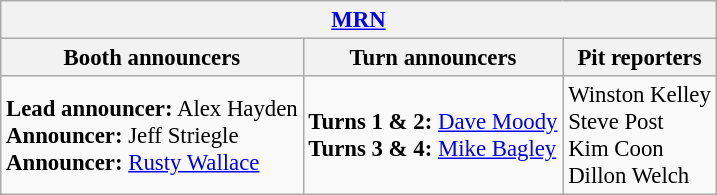<table class="wikitable" style="font-size: 95%">
<tr>
<th colspan="3"><a href='#'>MRN</a></th>
</tr>
<tr>
<th>Booth announcers</th>
<th>Turn announcers</th>
<th>Pit reporters</th>
</tr>
<tr>
<td><strong>Lead announcer:</strong> Alex Hayden<br><strong>Announcer:</strong> Jeff Striegle<br><strong>Announcer:</strong> <a href='#'>Rusty Wallace</a></td>
<td><strong>Turns 1 & 2:</strong> <a href='#'>Dave Moody</a><br><strong>Turns 3 & 4:</strong> <a href='#'>Mike Bagley</a></td>
<td>Winston Kelley<br>Steve Post<br>Kim Coon<br>Dillon Welch</td>
</tr>
</table>
